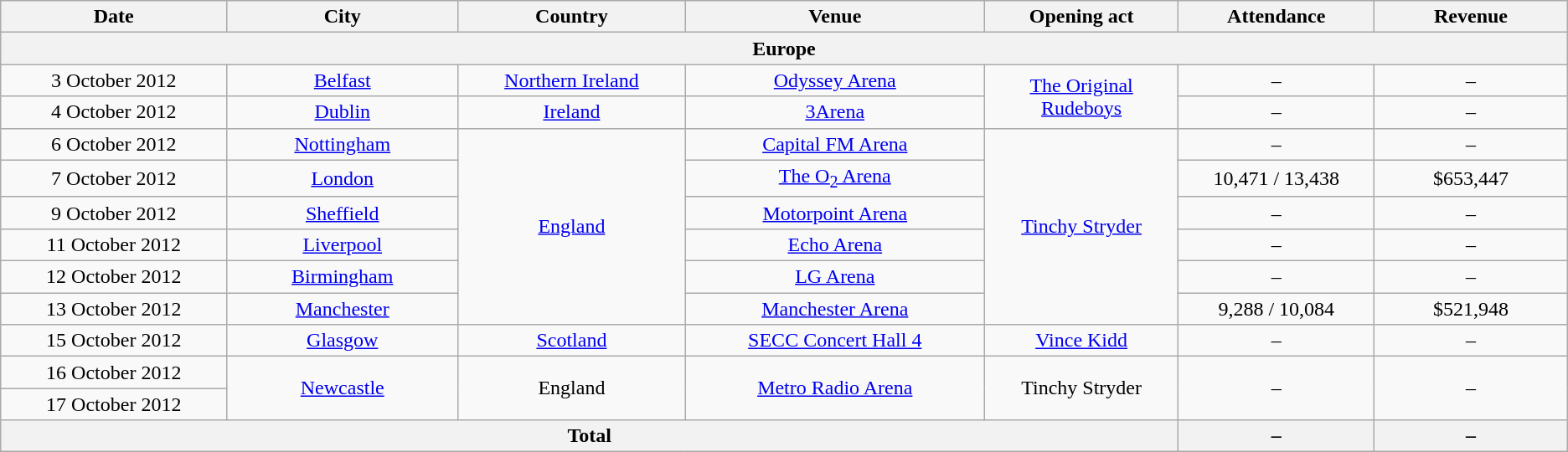<table class="wikitable plainrowheaders" style="text-align:center;">
<tr>
<th scope="col" style="width:12em;">Date</th>
<th scope="col" style="width:12em;">City</th>
<th scope="col" style="width:12em;">Country</th>
<th scope="col" style="width:16em;">Venue</th>
<th scope="col" style="width:10em;">Opening act</th>
<th scope="col" style="width:10em;">Attendance</th>
<th scope="col" style="width:10em;">Revenue</th>
</tr>
<tr>
<th colspan="7">Europe</th>
</tr>
<tr>
<td>3 October 2012</td>
<td><a href='#'>Belfast</a></td>
<td><a href='#'>Northern Ireland</a></td>
<td><a href='#'>Odyssey Arena</a></td>
<td rowspan="2"><a href='#'>The Original Rudeboys</a></td>
<td>–</td>
<td>–</td>
</tr>
<tr>
<td>4 October 2012</td>
<td><a href='#'>Dublin</a></td>
<td><a href='#'>Ireland</a></td>
<td><a href='#'>3Arena</a></td>
<td>–</td>
<td>–</td>
</tr>
<tr>
<td>6 October 2012</td>
<td><a href='#'>Nottingham</a></td>
<td rowspan="6"><a href='#'>England</a></td>
<td><a href='#'>Capital FM Arena</a></td>
<td rowspan="6"><a href='#'>Tinchy Stryder</a></td>
<td>–</td>
<td>–</td>
</tr>
<tr>
<td>7 October 2012</td>
<td><a href='#'>London</a></td>
<td><a href='#'>The O<sub>2</sub> Arena</a></td>
<td>10,471 / 13,438</td>
<td>$653,447</td>
</tr>
<tr>
<td>9 October 2012</td>
<td><a href='#'>Sheffield</a></td>
<td><a href='#'>Motorpoint Arena</a></td>
<td>–</td>
<td>–</td>
</tr>
<tr>
<td>11 October 2012</td>
<td><a href='#'>Liverpool</a></td>
<td><a href='#'>Echo Arena</a></td>
<td>–</td>
<td>–</td>
</tr>
<tr>
<td>12 October 2012</td>
<td><a href='#'>Birmingham</a></td>
<td><a href='#'>LG Arena</a></td>
<td>–</td>
<td>–</td>
</tr>
<tr>
<td>13 October 2012</td>
<td><a href='#'>Manchester</a></td>
<td><a href='#'>Manchester Arena</a></td>
<td>9,288 / 10,084</td>
<td>$521,948</td>
</tr>
<tr>
<td>15 October 2012</td>
<td><a href='#'>Glasgow</a></td>
<td><a href='#'>Scotland</a></td>
<td><a href='#'>SECC Concert Hall 4</a></td>
<td><a href='#'>Vince Kidd</a></td>
<td>–</td>
<td>–</td>
</tr>
<tr>
<td>16 October 2012</td>
<td rowspan="2"><a href='#'>Newcastle</a></td>
<td rowspan="2">England</td>
<td rowspan="2"><a href='#'>Metro Radio Arena</a></td>
<td rowspan="2">Tinchy Stryder</td>
<td rowspan="2">–</td>
<td rowspan="2">–</td>
</tr>
<tr>
<td>17 October 2012</td>
</tr>
<tr>
<th colspan="5">Total</th>
<th>–</th>
<th>–</th>
</tr>
</table>
